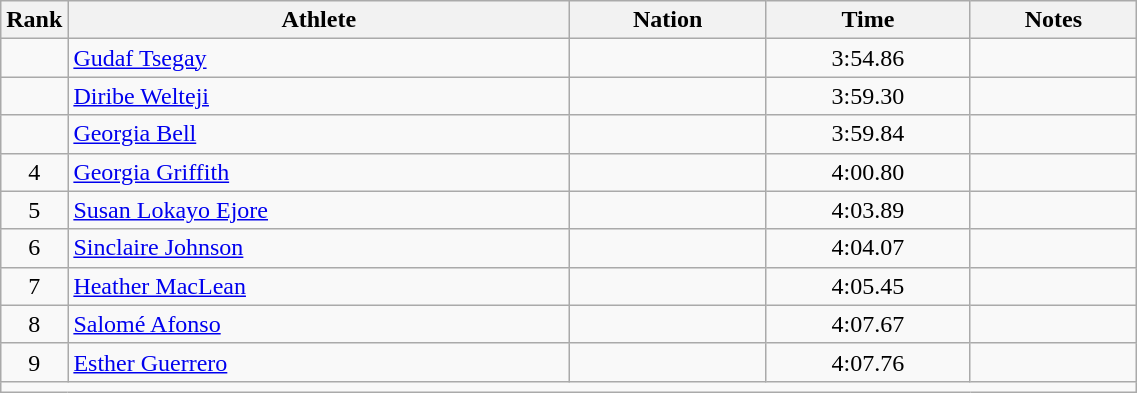<table class="wikitable sortable" style="text-align:center;width: 60%;">
<tr>
<th scope="col" style="width: 10px;">Rank</th>
<th scope="col">Athlete</th>
<th scope="col">Nation</th>
<th scope="col">Time</th>
<th scope="col">Notes</th>
</tr>
<tr>
<td></td>
<td align=left><a href='#'>Gudaf Tsegay</a></td>
<td align=left></td>
<td>3:54.86</td>
<td></td>
</tr>
<tr>
<td></td>
<td align=left><a href='#'>Diribe Welteji</a></td>
<td align=left></td>
<td>3:59.30</td>
<td></td>
</tr>
<tr>
<td></td>
<td align=left><a href='#'>Georgia Bell</a></td>
<td align=left></td>
<td>3:59.84</td>
<td></td>
</tr>
<tr>
<td>4</td>
<td align=left><a href='#'>Georgia Griffith</a></td>
<td align=left></td>
<td>4:00.80</td>
<td></td>
</tr>
<tr>
<td>5</td>
<td align=left><a href='#'>Susan Lokayo Ejore</a></td>
<td align=left></td>
<td>4:03.89</td>
<td></td>
</tr>
<tr>
<td>6</td>
<td align=left><a href='#'>Sinclaire Johnson</a></td>
<td align=left></td>
<td>4:04.07</td>
<td></td>
</tr>
<tr>
<td>7</td>
<td align=left><a href='#'>Heather MacLean</a></td>
<td align=left></td>
<td>4:05.45</td>
<td></td>
</tr>
<tr>
<td>8</td>
<td align=left><a href='#'>Salomé Afonso</a></td>
<td align=left></td>
<td>4:07.67</td>
<td></td>
</tr>
<tr>
<td>9</td>
<td align=left><a href='#'>Esther Guerrero</a></td>
<td align=left></td>
<td>4:07.76</td>
<td></td>
</tr>
<tr class="sortbottom">
<td colspan="5"></td>
</tr>
</table>
